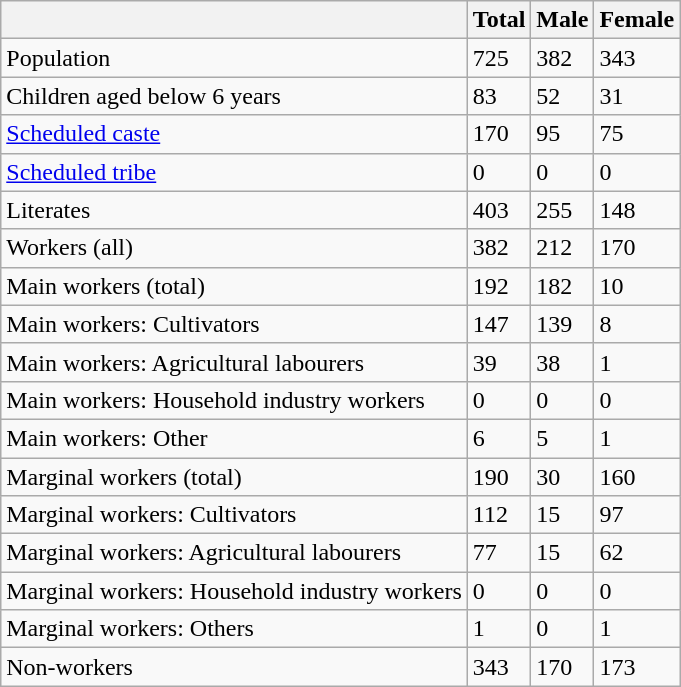<table class="wikitable sortable">
<tr>
<th></th>
<th>Total</th>
<th>Male</th>
<th>Female</th>
</tr>
<tr>
<td>Population</td>
<td>725</td>
<td>382</td>
<td>343</td>
</tr>
<tr>
<td>Children aged below 6 years</td>
<td>83</td>
<td>52</td>
<td>31</td>
</tr>
<tr>
<td><a href='#'>Scheduled caste</a></td>
<td>170</td>
<td>95</td>
<td>75</td>
</tr>
<tr>
<td><a href='#'>Scheduled tribe</a></td>
<td>0</td>
<td>0</td>
<td>0</td>
</tr>
<tr>
<td>Literates</td>
<td>403</td>
<td>255</td>
<td>148</td>
</tr>
<tr>
<td>Workers (all)</td>
<td>382</td>
<td>212</td>
<td>170</td>
</tr>
<tr>
<td>Main workers (total)</td>
<td>192</td>
<td>182</td>
<td>10</td>
</tr>
<tr>
<td>Main workers: Cultivators</td>
<td>147</td>
<td>139</td>
<td>8</td>
</tr>
<tr>
<td>Main workers: Agricultural labourers</td>
<td>39</td>
<td>38</td>
<td>1</td>
</tr>
<tr>
<td>Main workers: Household industry workers</td>
<td>0</td>
<td>0</td>
<td>0</td>
</tr>
<tr>
<td>Main workers: Other</td>
<td>6</td>
<td>5</td>
<td>1</td>
</tr>
<tr>
<td>Marginal workers (total)</td>
<td>190</td>
<td>30</td>
<td>160</td>
</tr>
<tr>
<td>Marginal workers: Cultivators</td>
<td>112</td>
<td>15</td>
<td>97</td>
</tr>
<tr>
<td>Marginal workers: Agricultural labourers</td>
<td>77</td>
<td>15</td>
<td>62</td>
</tr>
<tr>
<td>Marginal workers: Household industry workers</td>
<td>0</td>
<td>0</td>
<td>0</td>
</tr>
<tr>
<td>Marginal workers: Others</td>
<td>1</td>
<td>0</td>
<td>1</td>
</tr>
<tr>
<td>Non-workers</td>
<td>343</td>
<td>170</td>
<td>173</td>
</tr>
</table>
